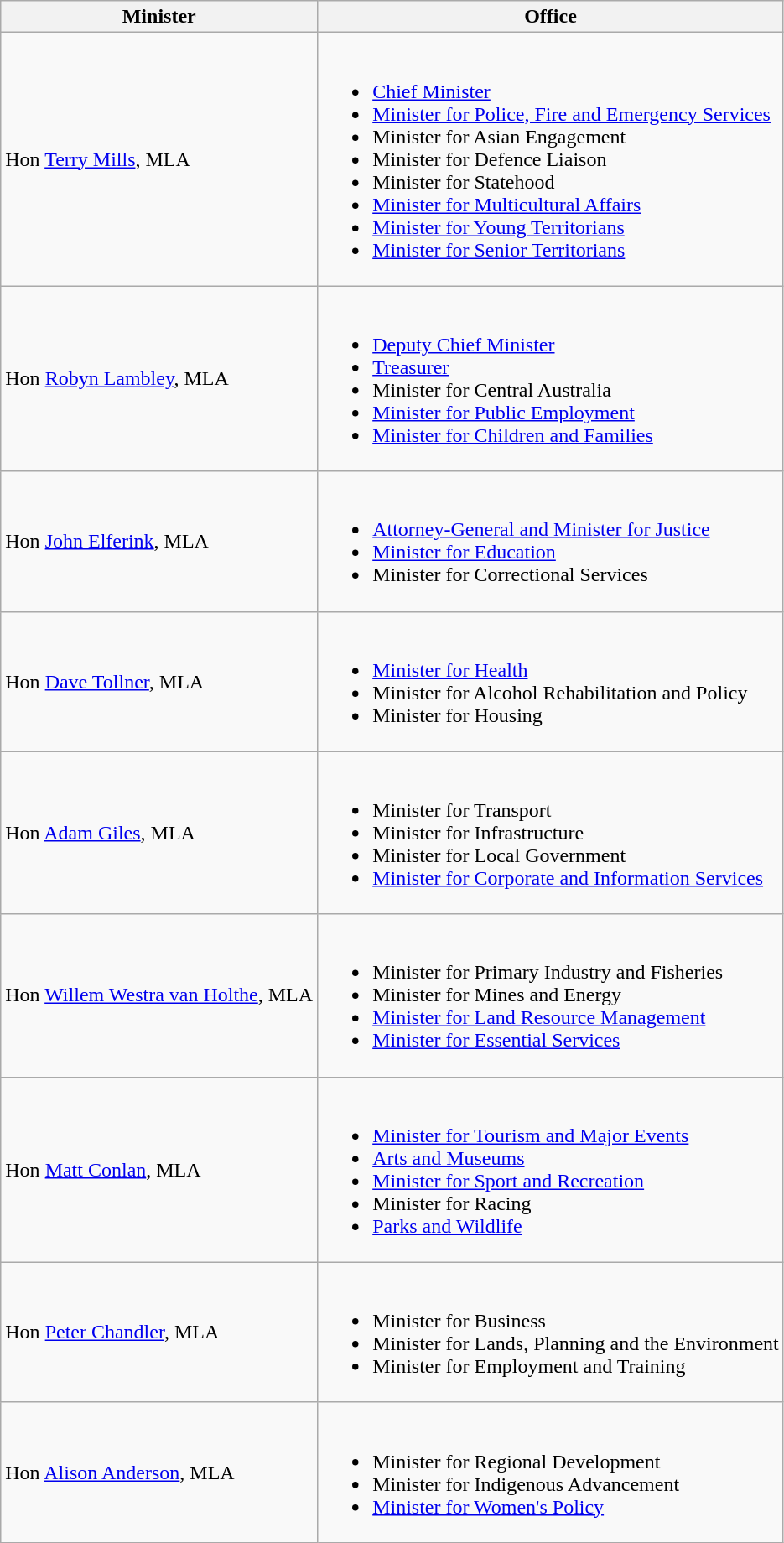<table class="wikitable">
<tr>
<th>Minister</th>
<th>Office</th>
</tr>
<tr>
<td>Hon <a href='#'>Terry Mills</a>, MLA</td>
<td><br><ul><li><a href='#'>Chief Minister</a></li><li><a href='#'>Minister for Police, Fire and Emergency Services</a></li><li>Minister for Asian Engagement</li><li>Minister for Defence Liaison</li><li>Minister for Statehood</li><li><a href='#'>Minister for Multicultural Affairs</a></li><li><a href='#'>Minister for Young Territorians</a></li><li><a href='#'>Minister for Senior Territorians</a></li></ul></td>
</tr>
<tr>
<td>Hon <a href='#'>Robyn Lambley</a>, MLA</td>
<td><br><ul><li><a href='#'>Deputy Chief Minister</a></li><li><a href='#'>Treasurer</a></li><li>Minister for Central Australia</li><li><a href='#'>Minister for Public Employment</a></li><li><a href='#'>Minister for Children and Families</a></li></ul></td>
</tr>
<tr>
<td>Hon <a href='#'>John Elferink</a>, MLA</td>
<td><br><ul><li><a href='#'>Attorney-General and Minister for Justice</a></li><li><a href='#'>Minister for Education</a></li><li>Minister for Correctional Services</li></ul></td>
</tr>
<tr>
<td>Hon <a href='#'>Dave Tollner</a>, MLA</td>
<td><br><ul><li><a href='#'>Minister for Health</a></li><li>Minister for Alcohol Rehabilitation and Policy</li><li>Minister for Housing</li></ul></td>
</tr>
<tr>
<td>Hon <a href='#'>Adam Giles</a>, MLA</td>
<td><br><ul><li>Minister for Transport</li><li>Minister for Infrastructure</li><li>Minister for Local Government</li><li><a href='#'>Minister for Corporate and Information Services</a></li></ul></td>
</tr>
<tr>
<td>Hon <a href='#'>Willem Westra van Holthe</a>, MLA</td>
<td><br><ul><li>Minister for Primary Industry and Fisheries</li><li>Minister for Mines and Energy</li><li><a href='#'>Minister for Land Resource Management</a></li><li><a href='#'>Minister for Essential Services</a></li></ul></td>
</tr>
<tr>
<td>Hon <a href='#'>Matt Conlan</a>, MLA</td>
<td><br><ul><li><a href='#'>Minister for Tourism and Major Events</a></li><li><a href='#'>Arts and Museums</a></li><li><a href='#'>Minister for Sport and Recreation</a></li><li>Minister for Racing</li><li><a href='#'>Parks and Wildlife</a></li></ul></td>
</tr>
<tr>
<td>Hon <a href='#'>Peter Chandler</a>, MLA</td>
<td><br><ul><li>Minister for Business</li><li>Minister for Lands, Planning and the Environment</li><li>Minister for Employment and Training</li></ul></td>
</tr>
<tr>
<td>Hon <a href='#'>Alison Anderson</a>, MLA</td>
<td><br><ul><li>Minister for Regional Development</li><li>Minister for Indigenous Advancement</li><li><a href='#'>Minister for Women's Policy</a></li></ul></td>
</tr>
</table>
